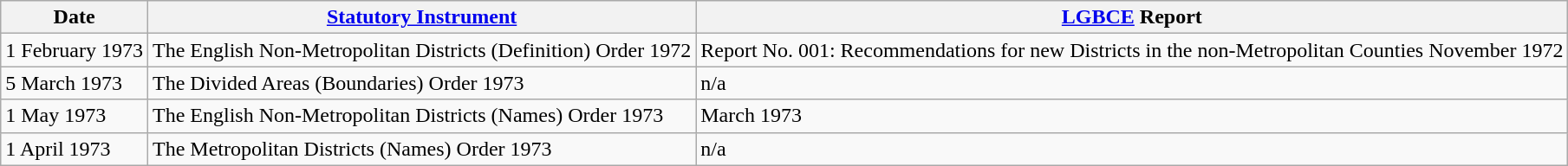<table class="wikitable sortable">
<tr>
<th>Date</th>
<th><a href='#'>Statutory Instrument</a></th>
<th><a href='#'>LGBCE</a> Report</th>
</tr>
<tr>
<td>1 February 1973</td>
<td>The English Non-Metropolitan Districts (Definition) Order 1972</td>
<td>Report No. 001: Recommendations for new Districts in the non-Metropolitan Counties November 1972</td>
</tr>
<tr>
<td>5 March 1973</td>
<td>The Divided Areas (Boundaries) Order 1973</td>
<td>n/a</td>
</tr>
<tr>
<td>1 May 1973</td>
<td>The English Non-Metropolitan Districts (Names) Order 1973</td>
<td> March 1973</td>
</tr>
<tr>
<td>1 April 1973</td>
<td>The Metropolitan Districts (Names) Order 1973</td>
<td>n/a</td>
</tr>
</table>
